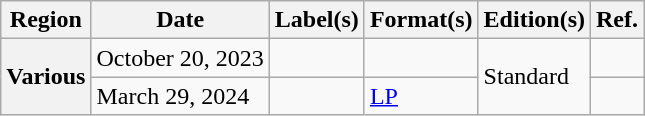<table class="wikitable plainrowheaders">
<tr>
<th scope="col">Region</th>
<th scope="col">Date</th>
<th scope="col">Label(s)</th>
<th scope="col">Format(s)</th>
<th scope="col">Edition(s)</th>
<th scope="col">Ref.</th>
</tr>
<tr>
<th scope="row" rowspan="2">Various</th>
<td>October 20, 2023</td>
<td></td>
<td></td>
<td rowspan="2">Standard</td>
<td style="text-align: center"></td>
</tr>
<tr>
<td>March 29, 2024</td>
<td></td>
<td><a href='#'>LP</a></td>
<td style="text-align: center"></td>
</tr>
</table>
